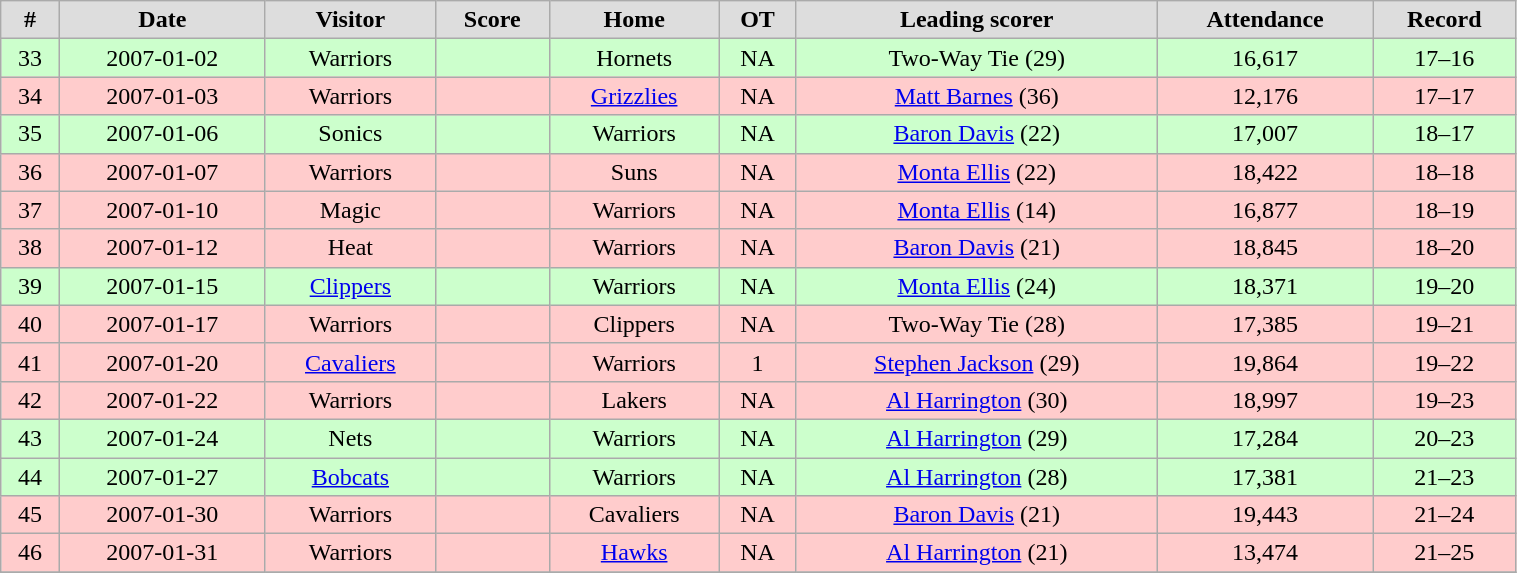<table class="wikitable" width="80%">
<tr align="center"  bgcolor="#dddddd">
<td><strong>#</strong></td>
<td><strong>Date</strong></td>
<td><strong>Visitor</strong></td>
<td><strong>Score</strong></td>
<td><strong>Home</strong></td>
<td><strong>OT</strong></td>
<td><strong>Leading scorer</strong></td>
<td><strong>Attendance</strong></td>
<td><strong>Record</strong></td>
</tr>
<tr align="center" bgcolor="#ccffcc">
<td>33</td>
<td>2007-01-02</td>
<td>Warriors</td>
<td></td>
<td>Hornets</td>
<td>NA</td>
<td>Two-Way Tie (29)</td>
<td>16,617</td>
<td>17–16</td>
</tr>
<tr align="center" bgcolor="#ffcccc">
<td>34</td>
<td>2007-01-03</td>
<td>Warriors</td>
<td></td>
<td><a href='#'>Grizzlies</a></td>
<td>NA</td>
<td><a href='#'>Matt Barnes</a> (36)</td>
<td>12,176</td>
<td>17–17</td>
</tr>
<tr align="center" bgcolor="#ccffcc">
<td>35</td>
<td>2007-01-06</td>
<td>Sonics</td>
<td></td>
<td>Warriors</td>
<td>NA</td>
<td><a href='#'>Baron Davis</a> (22)</td>
<td>17,007</td>
<td>18–17</td>
</tr>
<tr align="center" bgcolor="#ffcccc">
<td>36</td>
<td>2007-01-07</td>
<td>Warriors</td>
<td></td>
<td>Suns</td>
<td>NA</td>
<td><a href='#'>Monta Ellis</a> (22)</td>
<td>18,422</td>
<td>18–18</td>
</tr>
<tr align="center" bgcolor="#ffcccc">
<td>37</td>
<td>2007-01-10</td>
<td>Magic</td>
<td></td>
<td>Warriors</td>
<td>NA</td>
<td><a href='#'>Monta Ellis</a> (14)</td>
<td>16,877</td>
<td>18–19</td>
</tr>
<tr align="center" bgcolor="#ffcccc">
<td>38</td>
<td>2007-01-12</td>
<td>Heat</td>
<td></td>
<td>Warriors</td>
<td>NA</td>
<td><a href='#'>Baron Davis</a> (21)</td>
<td>18,845</td>
<td>18–20</td>
</tr>
<tr align="center" bgcolor="#ccffcc">
<td>39</td>
<td>2007-01-15</td>
<td><a href='#'>Clippers</a></td>
<td></td>
<td>Warriors</td>
<td>NA</td>
<td><a href='#'>Monta Ellis</a> (24)</td>
<td>18,371</td>
<td>19–20</td>
</tr>
<tr align="center" bgcolor="#ffcccc">
<td>40</td>
<td>2007-01-17</td>
<td>Warriors</td>
<td></td>
<td>Clippers</td>
<td>NA</td>
<td>Two-Way Tie (28)</td>
<td>17,385</td>
<td>19–21</td>
</tr>
<tr align="center" bgcolor="#ffcccc">
<td>41</td>
<td>2007-01-20</td>
<td><a href='#'>Cavaliers</a></td>
<td></td>
<td>Warriors</td>
<td>1</td>
<td><a href='#'>Stephen Jackson</a> (29)</td>
<td>19,864</td>
<td>19–22</td>
</tr>
<tr align="center" bgcolor="#ffcccc">
<td>42</td>
<td>2007-01-22</td>
<td>Warriors</td>
<td></td>
<td>Lakers</td>
<td>NA</td>
<td><a href='#'>Al Harrington</a> (30)</td>
<td>18,997</td>
<td>19–23</td>
</tr>
<tr align="center" bgcolor="#ccffcc">
<td>43</td>
<td>2007-01-24</td>
<td>Nets</td>
<td></td>
<td>Warriors</td>
<td>NA</td>
<td><a href='#'>Al Harrington</a> (29)</td>
<td>17,284</td>
<td>20–23</td>
</tr>
<tr align="center" bgcolor="#ccffcc">
<td>44</td>
<td>2007-01-27</td>
<td><a href='#'>Bobcats</a></td>
<td></td>
<td>Warriors</td>
<td>NA</td>
<td><a href='#'>Al Harrington</a> (28)</td>
<td>17,381</td>
<td>21–23</td>
</tr>
<tr align="center" bgcolor="#ffcccc">
<td>45</td>
<td>2007-01-30</td>
<td>Warriors</td>
<td></td>
<td>Cavaliers</td>
<td>NA</td>
<td><a href='#'>Baron Davis</a> (21)</td>
<td>19,443</td>
<td>21–24</td>
</tr>
<tr align="center" bgcolor="#ffcccc">
<td>46</td>
<td>2007-01-31</td>
<td>Warriors</td>
<td></td>
<td><a href='#'>Hawks</a></td>
<td>NA</td>
<td><a href='#'>Al Harrington</a> (21)</td>
<td>13,474</td>
<td>21–25</td>
</tr>
<tr>
</tr>
</table>
